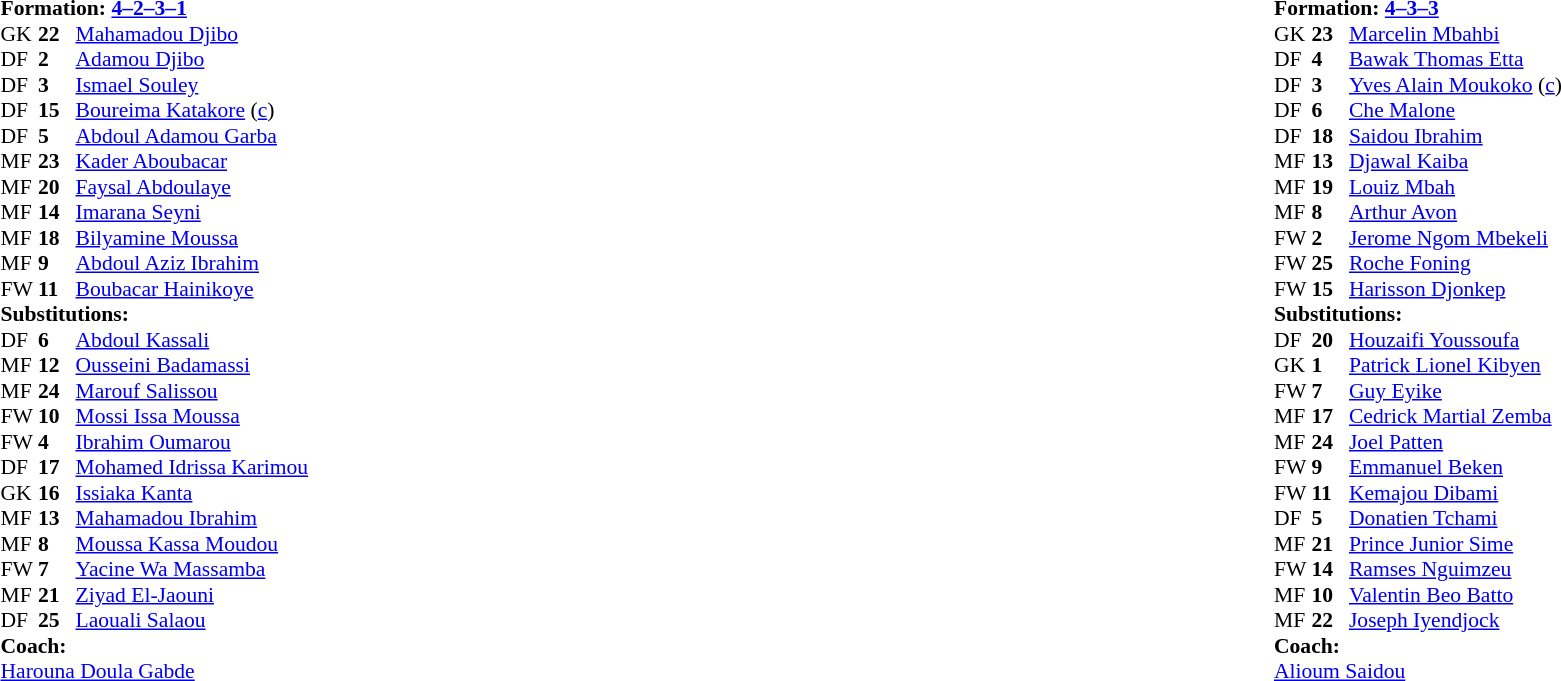<table width="100%">
<tr>
<td valign="top" width="40%"><br><table style="font-size:90%" cellspacing="0" cellpadding="0">
<tr>
<td colspan=4><strong>Formation: <a href='#'>4–2–3–1</a></strong></td>
</tr>
<tr>
<th width=25></th>
<th width=25></th>
</tr>
<tr>
<td>GK</td>
<td><strong>22</strong></td>
<td><a href='#'>Mahamadou Djibo</a></td>
</tr>
<tr>
<td>DF</td>
<td><strong>2</strong></td>
<td><a href='#'>Adamou Djibo</a></td>
</tr>
<tr>
<td>DF</td>
<td><strong>3</strong></td>
<td><a href='#'>Ismael Souley</a></td>
<td></td>
</tr>
<tr>
<td>DF</td>
<td><strong>15</strong></td>
<td><a href='#'>Boureima Katakore</a> (<a href='#'>c</a>)</td>
</tr>
<tr>
<td>DF</td>
<td><strong>5</strong></td>
<td><a href='#'>Abdoul Adamou Garba</a></td>
</tr>
<tr>
<td>MF</td>
<td><strong>23</strong></td>
<td><a href='#'>Kader Aboubacar</a></td>
</tr>
<tr>
<td>MF</td>
<td><strong>20</strong></td>
<td><a href='#'>Faysal Abdoulaye</a></td>
<td></td>
</tr>
<tr>
<td>MF</td>
<td><strong>14</strong></td>
<td><a href='#'>Imarana Seyni</a></td>
<td></td>
<td></td>
</tr>
<tr>
<td>MF</td>
<td><strong>18</strong></td>
<td><a href='#'>Bilyamine Moussa</a></td>
</tr>
<tr>
<td>MF</td>
<td><strong>9</strong></td>
<td><a href='#'>Abdoul Aziz Ibrahim</a></td>
<td></td>
<td></td>
</tr>
<tr>
<td>FW</td>
<td><strong>11</strong></td>
<td><a href='#'>Boubacar Hainikoye</a></td>
</tr>
<tr>
<td colspan=3><strong>Substitutions:</strong></td>
</tr>
<tr>
<td>DF</td>
<td><strong>6</strong></td>
<td><a href='#'>Abdoul Kassali</a></td>
</tr>
<tr>
<td>MF</td>
<td><strong>12</strong></td>
<td><a href='#'>Ousseini Badamassi</a></td>
<td></td>
<td> </td>
</tr>
<tr>
<td>MF</td>
<td><strong>24</strong></td>
<td><a href='#'>Marouf Salissou</a></td>
<td></td>
<td></td>
</tr>
<tr>
<td>FW</td>
<td><strong>10</strong></td>
<td><a href='#'>Mossi Issa Moussa</a></td>
</tr>
<tr>
<td>FW</td>
<td><strong>4</strong></td>
<td><a href='#'>Ibrahim Oumarou</a></td>
</tr>
<tr>
<td>DF</td>
<td><strong>17</strong></td>
<td><a href='#'>Mohamed Idrissa Karimou</a></td>
</tr>
<tr>
<td>GK</td>
<td><strong>16</strong></td>
<td><a href='#'>Issiaka Kanta</a></td>
</tr>
<tr>
<td>MF</td>
<td><strong>13</strong></td>
<td><a href='#'>Mahamadou Ibrahim</a></td>
</tr>
<tr>
<td>MF</td>
<td><strong>8</strong></td>
<td><a href='#'>Moussa Kassa Moudou</a></td>
<td></td>
<td></td>
</tr>
<tr>
<td>FW</td>
<td><strong>7</strong></td>
<td><a href='#'>Yacine Wa Massamba</a></td>
</tr>
<tr>
<td>MF</td>
<td><strong>21</strong></td>
<td><a href='#'>Ziyad El-Jaouni</a></td>
</tr>
<tr>
<td>DF</td>
<td><strong>25</strong></td>
<td><a href='#'>Laouali Salaou</a></td>
</tr>
<tr>
<td colspan=3><strong>Coach:</strong></td>
</tr>
<tr>
<td colspan=3> <a href='#'>Harouna Doula Gabde</a></td>
</tr>
</table>
</td>
<td valign="top"></td>
<td valign="top" width="50%"><br><table style="font-size:90%; margin:auto" cellspacing="0" cellpadding="0">
<tr>
<td colspan=4><strong>Formation: <a href='#'>4–3–3</a></strong></td>
</tr>
<tr>
<th width=25></th>
<th width=25></th>
</tr>
<tr>
<td>GK</td>
<td><strong>23</strong></td>
<td><a href='#'>Marcelin Mbahbi</a></td>
</tr>
<tr>
<td>DF</td>
<td><strong>4</strong></td>
<td><a href='#'>Bawak Thomas Etta</a></td>
<td></td>
<td></td>
</tr>
<tr>
<td>DF</td>
<td><strong>3</strong></td>
<td><a href='#'>Yves Alain Moukoko</a> (<a href='#'>c</a>)</td>
</tr>
<tr>
<td>DF</td>
<td><strong>6</strong></td>
<td><a href='#'>Che Malone</a></td>
<td></td>
</tr>
<tr>
<td>DF</td>
<td><strong>18</strong></td>
<td><a href='#'>Saidou Ibrahim</a></td>
</tr>
<tr>
<td>MF</td>
<td><strong>13</strong></td>
<td><a href='#'>Djawal Kaiba</a></td>
<td></td>
<td></td>
</tr>
<tr>
<td>MF</td>
<td><strong>19</strong></td>
<td><a href='#'>Louiz Mbah</a></td>
</tr>
<tr>
<td>MF</td>
<td><strong>8</strong></td>
<td><a href='#'>Arthur Avon</a></td>
</tr>
<tr>
<td>FW</td>
<td><strong>2</strong></td>
<td><a href='#'>Jerome Ngom Mbekeli</a></td>
</tr>
<tr>
<td>FW</td>
<td><strong>25</strong></td>
<td><a href='#'>Roche Foning</a></td>
</tr>
<tr>
<td>FW</td>
<td><strong>15</strong></td>
<td><a href='#'>Harisson Djonkep</a></td>
<td></td>
<td></td>
</tr>
<tr>
<td colspan=3><strong>Substitutions:</strong></td>
</tr>
<tr>
<td>DF</td>
<td><strong>20</strong></td>
<td><a href='#'>Houzaifi Youssoufa</a></td>
</tr>
<tr>
<td>GK</td>
<td><strong>1</strong></td>
<td><a href='#'>Patrick Lionel Kibyen</a></td>
</tr>
<tr>
<td>FW</td>
<td><strong>7</strong></td>
<td><a href='#'>Guy Eyike</a></td>
<td></td>
<td></td>
</tr>
<tr>
<td>MF</td>
<td><strong>17</strong></td>
<td><a href='#'>Cedrick Martial Zemba</a></td>
</tr>
<tr>
<td>MF</td>
<td><strong>24</strong></td>
<td><a href='#'>Joel Patten</a></td>
</tr>
<tr>
<td>FW</td>
<td><strong>9</strong></td>
<td><a href='#'>Emmanuel Beken</a></td>
</tr>
<tr>
<td>FW</td>
<td><strong>11</strong></td>
<td><a href='#'>Kemajou Dibami</a></td>
</tr>
<tr>
<td>DF</td>
<td><strong>5</strong></td>
<td><a href='#'>Donatien Tchami</a></td>
</tr>
<tr>
<td>MF</td>
<td><strong>21</strong></td>
<td><a href='#'>Prince Junior Sime</a></td>
<td></td>
<td></td>
</tr>
<tr>
<td>FW</td>
<td><strong>14</strong></td>
<td><a href='#'>Ramses Nguimzeu</a></td>
<td></td>
<td></td>
</tr>
<tr>
<td>MF</td>
<td><strong>10</strong></td>
<td><a href='#'>Valentin Beo Batto</a></td>
</tr>
<tr>
<td>MF</td>
<td><strong>22</strong></td>
<td><a href='#'>Joseph Iyendjock</a></td>
</tr>
<tr>
<td colspan=3><strong>Coach:</strong></td>
</tr>
<tr>
<td colspan=3> <a href='#'>Alioum Saidou</a></td>
</tr>
</table>
</td>
</tr>
</table>
